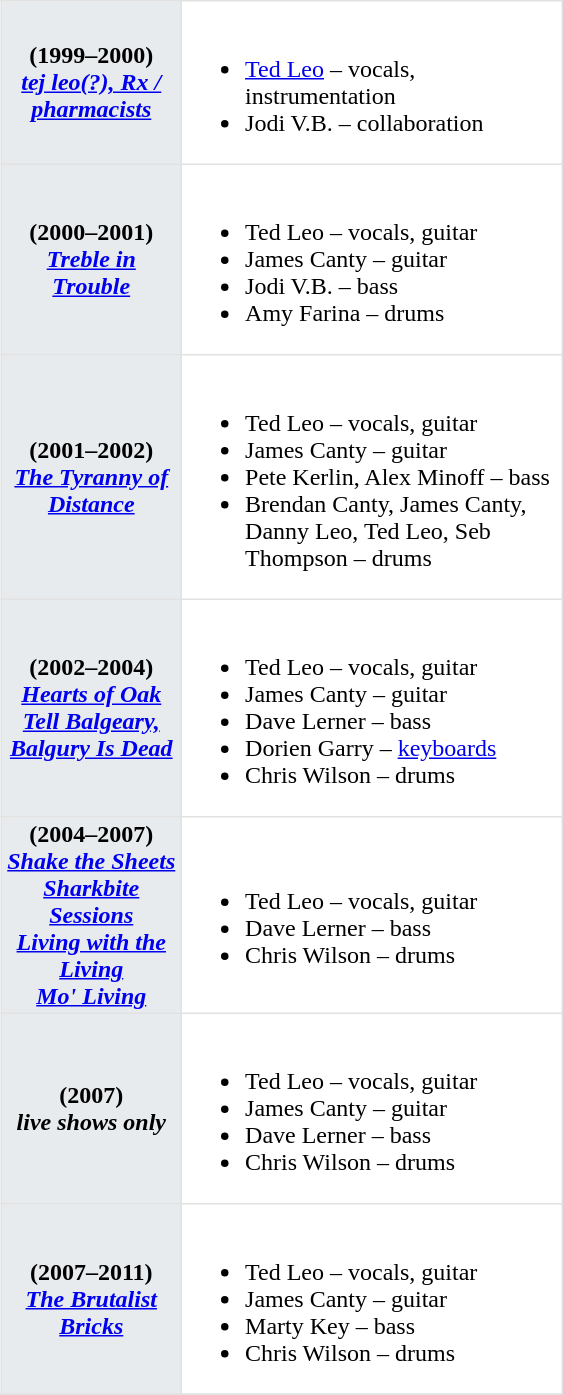<table class="toccolours"  border=1 cellpadding=2 cellspacing=0 style="float: right; width: 375px; margin: 0 0 1em 1em; border-collapse: collapse; border: 1px solid #E2E2E2;">
<tr>
<th bgcolor="#E7EBEE">(1999–2000)<br><em><a href='#'>tej leo(?), Rx / pharmacists</a></em></th>
<td><br><ul><li><a href='#'>Ted Leo</a> – vocals, instrumentation</li><li>Jodi V.B. – collaboration</li></ul></td>
</tr>
<tr>
<th bgcolor="#E7EBEE">(2000–2001)<br><em><a href='#'>Treble in Trouble</a></em></th>
<td><br><ul><li>Ted Leo – vocals, guitar</li><li>James Canty – guitar</li><li>Jodi V.B. – bass</li><li>Amy Farina – drums</li></ul></td>
</tr>
<tr>
<th bgcolor="#E7EBEE">(2001–2002)<br><em><a href='#'>The Tyranny of Distance</a></em></th>
<td><br><ul><li>Ted Leo – vocals, guitar</li><li>James Canty – guitar</li><li>Pete Kerlin, Alex Minoff – bass</li><li>Brendan Canty, James Canty, Danny Leo, Ted Leo, Seb Thompson – drums</li></ul></td>
</tr>
<tr>
<th bgcolor="#E7EBEE">(2002–2004)<br><em><a href='#'>Hearts of Oak</a></em><br><em><a href='#'>Tell Balgeary, Balgury Is Dead</a></em></th>
<td><br><ul><li>Ted Leo – vocals, guitar</li><li>James Canty – guitar</li><li>Dave Lerner – bass</li><li>Dorien Garry – <a href='#'>keyboards</a></li><li>Chris Wilson – drums</li></ul></td>
</tr>
<tr>
<th bgcolor="#E7EBEE">(2004–2007)<br><em><a href='#'>Shake the Sheets</a></em><br><em><a href='#'>Sharkbite Sessions</a></em><br><em><a href='#'>Living with the Living</a></em><br><em><a href='#'>Mo' Living</a></em></th>
<td><br><ul><li>Ted Leo – vocals, guitar</li><li>Dave Lerner – bass</li><li>Chris Wilson – drums</li></ul></td>
</tr>
<tr>
<th bgcolor="#E7EBEE">(2007)<br><em>live shows only</em></th>
<td><br><ul><li>Ted Leo – vocals, guitar</li><li>James Canty – guitar</li><li>Dave Lerner – bass</li><li>Chris Wilson – drums</li></ul></td>
</tr>
<tr>
<th bgcolor="#E7EBEE">(2007–2011)<br><em><a href='#'>The Brutalist Bricks</a></em></th>
<td><br><ul><li>Ted Leo – vocals, guitar</li><li>James Canty – guitar</li><li>Marty Key – bass</li><li>Chris Wilson – drums</li></ul></td>
</tr>
<tr>
</tr>
</table>
